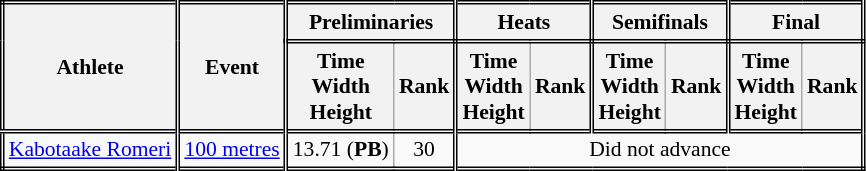<table class=wikitable style="font-size:90%; border: double;">
<tr>
<th rowspan="2" style="border-right:double">Athlete</th>
<th rowspan="2" style="border-right:double">Event</th>
<th colspan="2" style="border-right:double; border-bottom:double;">Preliminaries</th>
<th colspan="2" style="border-right:double; border-bottom:double;">Heats</th>
<th colspan="2" style="border-right:double; border-bottom:double;">Semifinals</th>
<th colspan="2" style="border-right:double; border-bottom:double;">Final</th>
</tr>
<tr>
<th>Time<br>Width<br>Height</th>
<th style="border-right:double">Rank</th>
<th>Time<br>Width<br>Height</th>
<th style="border-right:double">Rank</th>
<th>Time<br>Width<br>Height</th>
<th style="border-right:double">Rank</th>
<th>Time<br>Width<br>Height</th>
<th style="border-right:double">Rank</th>
</tr>
<tr style="border-top: double;">
<td style="border-right:double"><a href='#'>Kabotaake Romeri</a></td>
<td style="border-right:double"><a href='#'>100 metres</a></td>
<td align=center>13.71 (<strong>PB</strong>)</td>
<td style="border-right:double" align=center>30</td>
<td colspan="6" align=center>Did not advance</td>
</tr>
</table>
